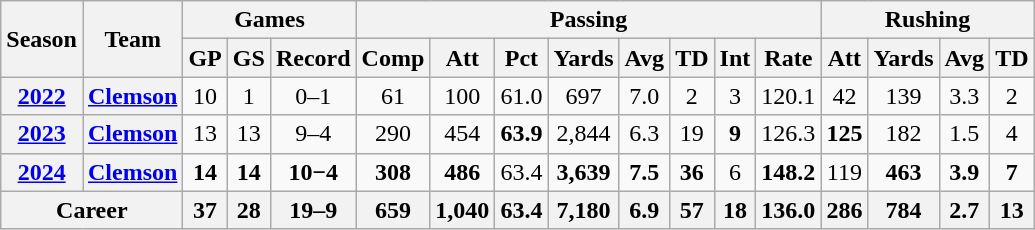<table class="wikitable" style="text-align:center;">
<tr>
<th rowspan="2">Season</th>
<th rowspan="2">Team</th>
<th colspan="3">Games</th>
<th colspan="8">Passing</th>
<th colspan="5">Rushing</th>
</tr>
<tr>
<th>GP</th>
<th>GS</th>
<th>Record</th>
<th>Comp</th>
<th>Att</th>
<th>Pct</th>
<th>Yards</th>
<th>Avg</th>
<th>TD</th>
<th>Int</th>
<th>Rate</th>
<th>Att</th>
<th>Yards</th>
<th>Avg</th>
<th>TD</th>
</tr>
<tr>
<th><a href='#'>2022</a></th>
<th><a href='#'>Clemson</a></th>
<td>10</td>
<td>1</td>
<td>0–1</td>
<td>61</td>
<td>100</td>
<td>61.0</td>
<td>697</td>
<td>7.0</td>
<td>2</td>
<td>3</td>
<td>120.1</td>
<td>42</td>
<td>139</td>
<td>3.3</td>
<td>2</td>
</tr>
<tr>
<th><a href='#'>2023</a></th>
<th><a href='#'>Clemson</a></th>
<td>13</td>
<td>13</td>
<td>9–4</td>
<td>290</td>
<td>454</td>
<td><strong>63.9</strong></td>
<td>2,844</td>
<td>6.3</td>
<td>19</td>
<td><strong>9</strong></td>
<td>126.3</td>
<td><strong>125</strong></td>
<td>182</td>
<td>1.5</td>
<td>4</td>
</tr>
<tr>
<th><a href='#'>2024</a></th>
<th><a href='#'>Clemson</a></th>
<td><strong>14</strong></td>
<td><strong>14</strong></td>
<td><strong>10−4</strong></td>
<td><strong>308</strong></td>
<td><strong>486</strong></td>
<td>63.4</td>
<td><strong>3,639</strong></td>
<td><strong>7.5</strong></td>
<td><strong>36</strong></td>
<td>6</td>
<td><strong>148.2</strong></td>
<td>119</td>
<td><strong>463</strong></td>
<td><strong>3.9</strong></td>
<td><strong>7</strong></td>
</tr>
<tr>
<th colspan="2">Career</th>
<th>37</th>
<th>28</th>
<th>19–9</th>
<th>659</th>
<th>1,040</th>
<th>63.4</th>
<th>7,180</th>
<th>6.9</th>
<th>57</th>
<th>18</th>
<th>136.0</th>
<th>286</th>
<th>784</th>
<th>2.7</th>
<th>13</th>
</tr>
</table>
